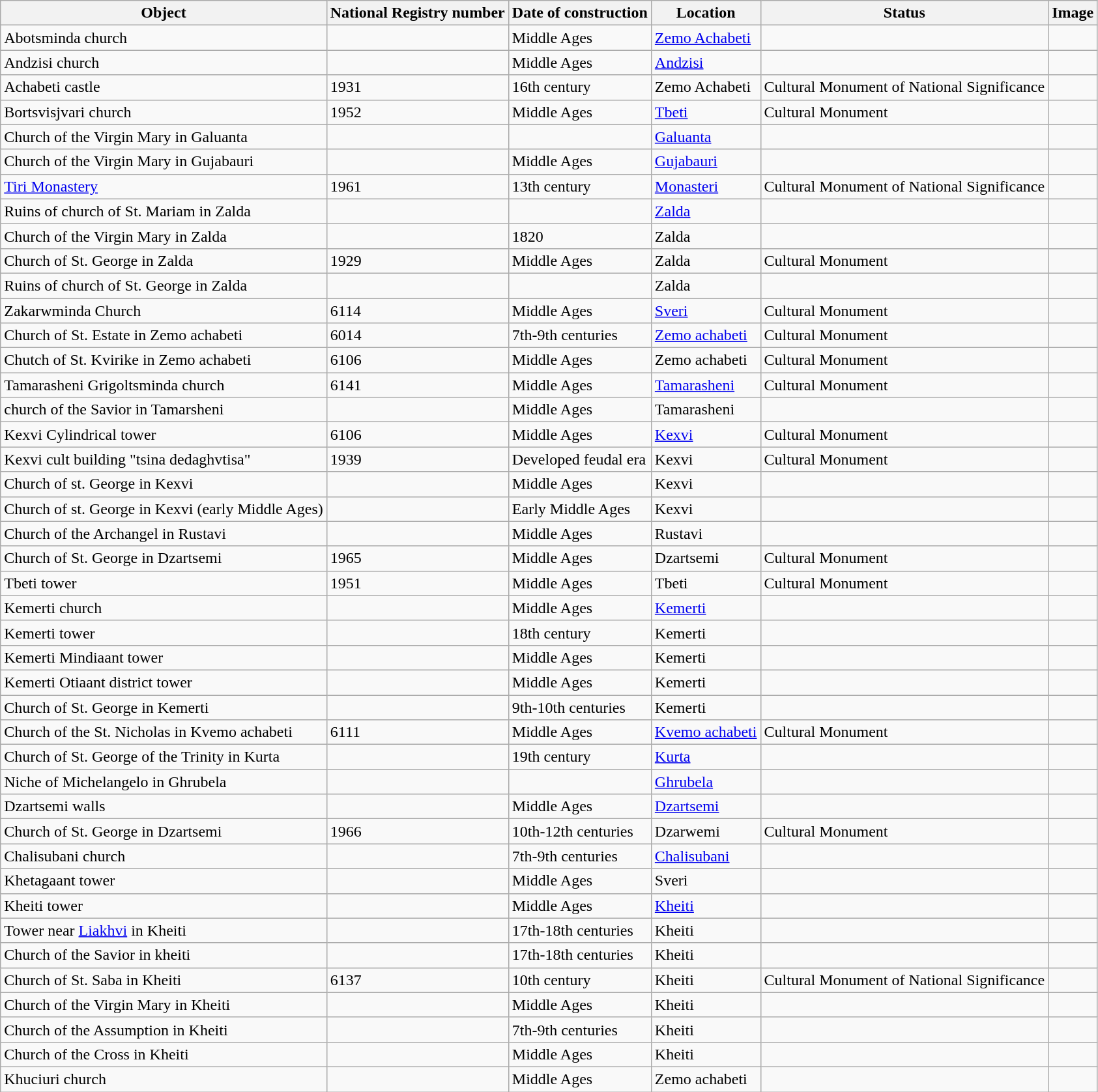<table class="wikitable sortable">
<tr>
<th>Object</th>
<th>National Registry number</th>
<th>Date of construction</th>
<th>Location</th>
<th>Status</th>
<th class=unsortable>Image</th>
</tr>
<tr>
<td>Abotsminda church</td>
<td></td>
<td>Middle Ages</td>
<td><a href='#'>Zemo Achabeti</a></td>
<td></td>
<td></td>
</tr>
<tr>
<td>Andzisi church</td>
<td></td>
<td>Middle Ages</td>
<td><a href='#'>Andzisi</a></td>
<td></td>
<td></td>
</tr>
<tr>
<td>Achabeti castle</td>
<td>1931</td>
<td>16th century</td>
<td>Zemo Achabeti</td>
<td>Cultural Monument of National Significance</td>
<td><br></td>
</tr>
<tr>
<td>Bortsvisjvari church</td>
<td>1952</td>
<td>Middle Ages</td>
<td><a href='#'>Tbeti</a></td>
<td>Cultural Monument</td>
<td></td>
</tr>
<tr>
<td>Church of the Virgin Mary in Galuanta</td>
<td></td>
<td></td>
<td><a href='#'>Galuanta</a></td>
<td></td>
<td></td>
</tr>
<tr>
<td>Church of the Virgin Mary in Gujabauri</td>
<td></td>
<td>Middle Ages</td>
<td><a href='#'>Gujabauri</a></td>
<td></td>
<td></td>
</tr>
<tr>
<td><a href='#'>Tiri Monastery</a></td>
<td>1961</td>
<td>13th century</td>
<td><a href='#'>Monasteri</a></td>
<td>Cultural Monument of National Significance</td>
<td><br></td>
</tr>
<tr>
<td>Ruins of church of St. Mariam in Zalda</td>
<td></td>
<td></td>
<td><a href='#'>Zalda</a></td>
<td></td>
<td></td>
</tr>
<tr>
<td>Church of the Virgin Mary in Zalda</td>
<td></td>
<td>1820</td>
<td>Zalda</td>
<td></td>
<td></td>
</tr>
<tr>
<td>Church of St. George in Zalda</td>
<td>1929</td>
<td>Middle Ages</td>
<td>Zalda</td>
<td>Cultural Monument</td>
<td></td>
</tr>
<tr>
<td>Ruins of church of St. George in Zalda</td>
<td></td>
<td></td>
<td>Zalda</td>
<td></td>
<td></td>
</tr>
<tr>
<td>Zakarwminda Church</td>
<td>6114</td>
<td>Middle Ages</td>
<td><a href='#'>Sveri</a></td>
<td>Cultural Monument</td>
<td></td>
</tr>
<tr>
<td>Church of St. Estate in Zemo achabeti</td>
<td>6014</td>
<td>7th-9th centuries</td>
<td><a href='#'>Zemo achabeti</a></td>
<td>Cultural Monument</td>
<td></td>
</tr>
<tr>
<td>Chutch of St. Kvirike in Zemo achabeti</td>
<td>6106</td>
<td>Middle Ages</td>
<td>Zemo achabeti</td>
<td>Cultural Monument</td>
<td></td>
</tr>
<tr>
<td>Tamarasheni Grigoltsminda church</td>
<td>6141</td>
<td>Middle Ages</td>
<td><a href='#'>Tamarasheni</a></td>
<td>Cultural Monument</td>
<td></td>
</tr>
<tr>
<td>church of the Savior in Tamarsheni</td>
<td></td>
<td>Middle Ages</td>
<td>Tamarasheni</td>
<td></td>
<td></td>
</tr>
<tr>
<td>Kexvi Cylindrical tower</td>
<td>6106</td>
<td>Middle Ages</td>
<td><a href='#'>Kexvi</a></td>
<td>Cultural Monument</td>
<td></td>
</tr>
<tr>
<td>Kexvi cult building "tsina dedaghvtisa"</td>
<td>1939</td>
<td>Developed feudal era</td>
<td>Kexvi</td>
<td>Cultural Monument</td>
<td></td>
</tr>
<tr>
<td>Church of st. George in Kexvi</td>
<td></td>
<td>Middle Ages</td>
<td>Kexvi</td>
<td></td>
<td></td>
</tr>
<tr>
<td>Church of st. George in Kexvi (early Middle Ages)</td>
<td></td>
<td>Early Middle Ages</td>
<td>Kexvi</td>
<td></td>
<td></td>
</tr>
<tr>
<td>Church of the Archangel in Rustavi</td>
<td></td>
<td>Middle Ages</td>
<td>Rustavi</td>
<td></td>
<td></td>
</tr>
<tr>
<td>Church of St. George in Dzartsemi</td>
<td>1965</td>
<td>Middle Ages</td>
<td>Dzartsemi</td>
<td>Cultural Monument</td>
<td></td>
</tr>
<tr>
<td>Tbeti tower</td>
<td>1951</td>
<td>Middle Ages</td>
<td>Tbeti</td>
<td>Cultural Monument</td>
<td></td>
</tr>
<tr>
<td>Kemerti church</td>
<td></td>
<td>Middle Ages</td>
<td><a href='#'>Kemerti</a></td>
<td></td>
<td></td>
</tr>
<tr>
<td>Kemerti tower</td>
<td></td>
<td>18th century</td>
<td>Kemerti</td>
<td></td>
<td></td>
</tr>
<tr>
<td>Kemerti Mindiaant tower</td>
<td></td>
<td>Middle Ages</td>
<td>Kemerti</td>
<td></td>
<td></td>
</tr>
<tr>
<td>Kemerti Otiaant district tower</td>
<td></td>
<td>Middle Ages</td>
<td>Kemerti</td>
<td></td>
<td></td>
</tr>
<tr>
<td>Church of St. George in Kemerti</td>
<td></td>
<td>9th-10th centuries</td>
<td>Kemerti</td>
<td></td>
<td></td>
</tr>
<tr>
<td>Church of the St. Nicholas in Kvemo achabeti</td>
<td>6111</td>
<td>Middle Ages</td>
<td><a href='#'>Kvemo achabeti</a></td>
<td>Cultural Monument</td>
<td></td>
</tr>
<tr>
<td>Church of St. George of the Trinity in Kurta</td>
<td></td>
<td>19th century</td>
<td><a href='#'>Kurta</a></td>
<td></td>
<td></td>
</tr>
<tr>
<td>Niche of Michelangelo in Ghrubela</td>
<td></td>
<td></td>
<td><a href='#'>Ghrubela</a></td>
<td></td>
<td></td>
</tr>
<tr>
<td>Dzartsemi walls</td>
<td></td>
<td>Middle Ages</td>
<td><a href='#'>Dzartsemi</a></td>
<td></td>
<td></td>
</tr>
<tr>
<td>Church of St. George in Dzartsemi</td>
<td>1966</td>
<td>10th-12th centuries</td>
<td>Dzarwemi</td>
<td>Cultural Monument</td>
<td></td>
</tr>
<tr>
<td>Chalisubani church</td>
<td></td>
<td>7th-9th centuries</td>
<td><a href='#'>Chalisubani</a></td>
<td></td>
<td></td>
</tr>
<tr>
<td>Khetagaant tower</td>
<td></td>
<td>Middle Ages</td>
<td>Sveri</td>
<td></td>
<td></td>
</tr>
<tr>
<td>Kheiti tower</td>
<td></td>
<td>Middle Ages</td>
<td><a href='#'>Kheiti</a></td>
<td></td>
<td></td>
</tr>
<tr>
<td>Tower near <a href='#'>Liakhvi</a> in Kheiti</td>
<td></td>
<td>17th-18th centuries</td>
<td>Kheiti</td>
<td></td>
<td></td>
</tr>
<tr>
<td>Church of the Savior in kheiti</td>
<td></td>
<td>17th-18th centuries</td>
<td>Kheiti</td>
<td></td>
<td></td>
</tr>
<tr>
<td>Church of St. Saba in Kheiti</td>
<td>6137</td>
<td>10th century</td>
<td>Kheiti</td>
<td>Cultural Monument of National Significance</td>
<td></td>
</tr>
<tr>
<td>Church of the Virgin Mary in Kheiti</td>
<td></td>
<td>Middle Ages</td>
<td>Kheiti</td>
<td></td>
<td></td>
</tr>
<tr>
<td>Church of the Assumption in Kheiti</td>
<td></td>
<td>7th-9th centuries</td>
<td>Kheiti</td>
<td></td>
<td></td>
</tr>
<tr>
<td>Church of the Cross in Kheiti</td>
<td></td>
<td>Middle Ages</td>
<td>Kheiti</td>
<td></td>
<td></td>
</tr>
<tr>
<td>Khuciuri church</td>
<td></td>
<td>Middle Ages</td>
<td>Zemo achabeti</td>
<td></td>
<td></td>
</tr>
</table>
